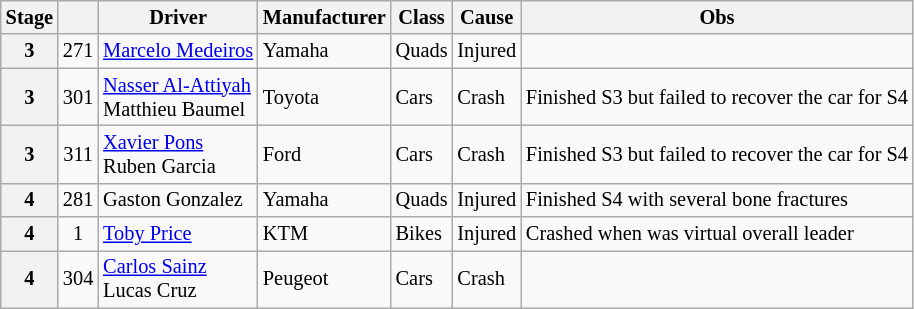<table class="wikitable" style="font-size:85%; text-align:left">
<tr>
<th>Stage</th>
<th></th>
<th>Driver</th>
<th>Manufacturer</th>
<th>Class</th>
<th>Cause</th>
<th>Obs</th>
</tr>
<tr>
<th>3</th>
<td align="center">271</td>
<td> <a href='#'>Marcelo Medeiros</a></td>
<td>Yamaha</td>
<td>Quads</td>
<td>Injured</td>
<td></td>
</tr>
<tr>
<th>3</th>
<td align="center">301</td>
<td> <a href='#'>Nasser Al-Attiyah</a><br>	Matthieu Baumel</td>
<td>Toyota</td>
<td>Cars</td>
<td>Crash</td>
<td>Finished S3 but failed to recover the car for S4</td>
</tr>
<tr>
<th>3</th>
<td align="center">311</td>
<td> <a href='#'>Xavier Pons</a><br> Ruben Garcia</td>
<td>Ford</td>
<td>Cars</td>
<td>Crash</td>
<td>Finished S3 but failed to recover the car for S4</td>
</tr>
<tr>
<th>4</th>
<td align="center">281</td>
<td> Gaston Gonzalez</td>
<td>Yamaha</td>
<td>Quads</td>
<td>Injured</td>
<td>Finished S4 with several bone fractures</td>
</tr>
<tr>
<th>4</th>
<td align="center">1</td>
<td> <a href='#'>Toby Price</a></td>
<td>KTM</td>
<td>Bikes</td>
<td>Injured</td>
<td>Crashed when was virtual overall leader</td>
</tr>
<tr>
<th>4</th>
<td align="center">304</td>
<td> <a href='#'>Carlos Sainz</a><br> Lucas Cruz</td>
<td>Peugeot</td>
<td>Cars</td>
<td>Crash</td>
<td></td>
</tr>
</table>
